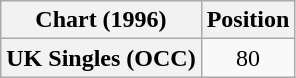<table class="wikitable plainrowheaders" style="text-align:center">
<tr>
<th>Chart (1996)</th>
<th>Position</th>
</tr>
<tr>
<th scope="row">UK Singles (OCC)</th>
<td>80</td>
</tr>
</table>
